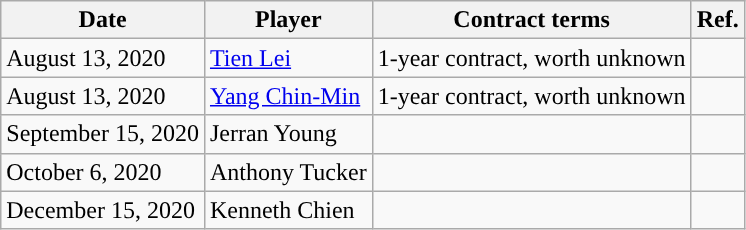<table class="wikitable">
<tr>
<th>Date</th>
<th>Player</th>
<th>Contract terms</th>
<th>Ref.</th>
</tr>
<tr>
<td>August 13, 2020</td>
<td><a href='#'>Tien Lei</a></td>
<td>1-year contract, worth unknown</td>
<td></td>
</tr>
<tr>
<td>August 13, 2020</td>
<td><a href='#'>Yang Chin-Min</a></td>
<td>1-year contract, worth unknown</td>
<td></td>
</tr>
<tr>
<td>September 15, 2020</td>
<td>Jerran Young</td>
<td></td>
<td></td>
</tr>
<tr>
<td>October 6, 2020</td>
<td>Anthony Tucker</td>
<td></td>
<td></td>
</tr>
<tr>
<td>December 15, 2020</td>
<td>Kenneth Chien</td>
<td></td>
<td></td>
</tr>
</table>
